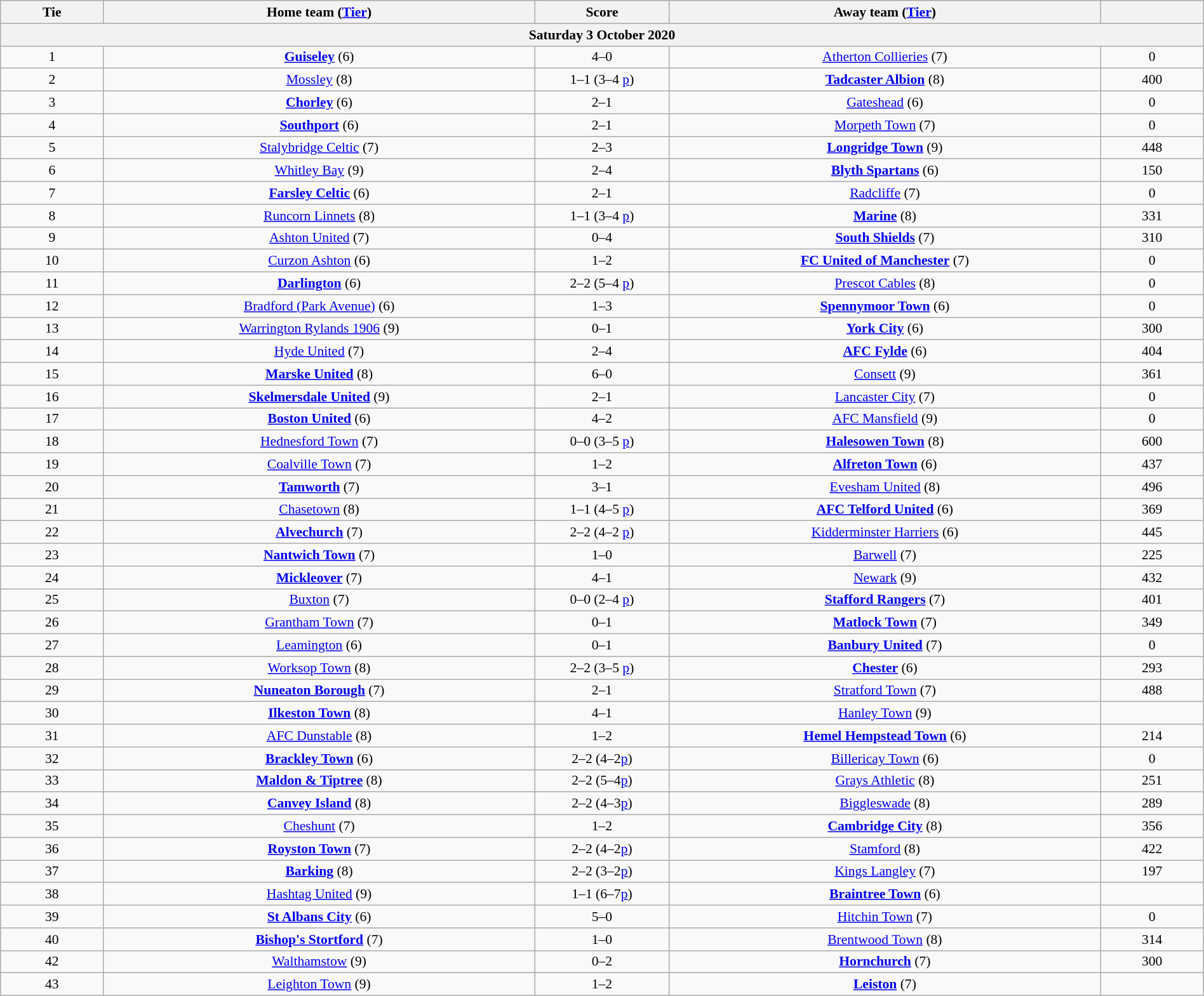<table class="wikitable" style="text-align:center; font-size:90%; width:100%">
<tr>
<th scope="col" style="width:  8.43%;">Tie</th>
<th scope="col" style="width: 35.29%;">Home team (<a href='#'>Tier</a>)</th>
<th scope="col" style="width: 11.00%;">Score</th>
<th scope="col" style="width: 35.29%;">Away team (<a href='#'>Tier</a>)</th>
<th scope="col" style="width:  8.43%;"></th>
</tr>
<tr>
<th colspan="5"><strong>Saturday 3 October 2020</strong></th>
</tr>
<tr>
<td>1</td>
<td><strong><a href='#'>Guiseley</a></strong> (6)</td>
<td>4–0</td>
<td><a href='#'>Atherton Collieries</a> (7)</td>
<td>0</td>
</tr>
<tr>
<td>2</td>
<td><a href='#'>Mossley</a> (8)</td>
<td>1–1 (3–4 <a href='#'>p</a>)</td>
<td><strong><a href='#'>Tadcaster Albion</a></strong> (8)</td>
<td>400</td>
</tr>
<tr>
<td>3</td>
<td><strong><a href='#'>Chorley</a></strong> (6)</td>
<td>2–1</td>
<td><a href='#'>Gateshead</a> (6)</td>
<td>0</td>
</tr>
<tr>
<td>4</td>
<td><strong><a href='#'>Southport</a></strong> (6)</td>
<td>2–1</td>
<td><a href='#'>Morpeth Town</a> (7)</td>
<td>0</td>
</tr>
<tr>
<td>5</td>
<td><a href='#'>Stalybridge Celtic</a> (7)</td>
<td>2–3</td>
<td><strong><a href='#'>Longridge Town</a></strong> (9)</td>
<td>448</td>
</tr>
<tr>
<td>6</td>
<td><a href='#'>Whitley Bay</a> (9)</td>
<td>2–4</td>
<td><strong><a href='#'>Blyth Spartans</a></strong> (6)</td>
<td>150</td>
</tr>
<tr>
<td>7</td>
<td><strong><a href='#'>Farsley Celtic</a></strong> (6)</td>
<td>2–1</td>
<td><a href='#'>Radcliffe</a> (7)</td>
<td>0</td>
</tr>
<tr>
<td>8</td>
<td><a href='#'>Runcorn Linnets</a> (8)</td>
<td>1–1 (3–4 <a href='#'>p</a>)</td>
<td><strong><a href='#'>Marine</a></strong> (8)</td>
<td>331</td>
</tr>
<tr>
<td>9</td>
<td><a href='#'>Ashton United</a> (7)</td>
<td>0–4</td>
<td><strong><a href='#'>South Shields</a></strong> (7)</td>
<td>310</td>
</tr>
<tr>
<td>10</td>
<td><a href='#'>Curzon Ashton</a> (6)</td>
<td>1–2</td>
<td><strong><a href='#'>FC United of Manchester</a></strong> (7)</td>
<td>0</td>
</tr>
<tr>
<td>11</td>
<td><strong><a href='#'>Darlington</a></strong> (6)</td>
<td>2–2 (5–4 <a href='#'>p</a>)</td>
<td><a href='#'>Prescot Cables</a> (8)</td>
<td>0</td>
</tr>
<tr>
<td>12</td>
<td><a href='#'>Bradford (Park Avenue)</a> (6)</td>
<td>1–3</td>
<td><strong><a href='#'>Spennymoor Town</a></strong> (6)</td>
<td>0</td>
</tr>
<tr>
<td>13</td>
<td><a href='#'>Warrington Rylands 1906</a> (9)</td>
<td>0–1</td>
<td><strong><a href='#'>York City</a></strong> (6)</td>
<td>300</td>
</tr>
<tr>
<td>14</td>
<td><a href='#'>Hyde United</a> (7)</td>
<td>2–4</td>
<td><strong><a href='#'>AFC Fylde</a></strong> (6)</td>
<td>404</td>
</tr>
<tr>
<td>15</td>
<td><strong><a href='#'>Marske United</a></strong> (8)</td>
<td>6–0</td>
<td><a href='#'>Consett</a> (9)</td>
<td>361</td>
</tr>
<tr>
<td>16</td>
<td><strong><a href='#'>Skelmersdale United</a></strong> (9)</td>
<td>2–1</td>
<td><a href='#'>Lancaster City</a> (7)</td>
<td>0</td>
</tr>
<tr>
<td>17</td>
<td><strong><a href='#'>Boston United</a></strong> (6)</td>
<td>4–2</td>
<td><a href='#'>AFC Mansfield</a> (9)</td>
<td>0</td>
</tr>
<tr>
<td>18</td>
<td><a href='#'>Hednesford Town</a> (7)</td>
<td>0–0 (3–5 <a href='#'>p</a>)</td>
<td><strong><a href='#'>Halesowen Town</a></strong> (8)</td>
<td>600</td>
</tr>
<tr>
<td>19</td>
<td><a href='#'>Coalville Town</a> (7)</td>
<td>1–2</td>
<td><strong><a href='#'>Alfreton Town</a></strong> (6)</td>
<td>437</td>
</tr>
<tr>
<td>20</td>
<td><strong><a href='#'>Tamworth</a></strong> (7)</td>
<td>3–1</td>
<td><a href='#'>Evesham United</a> (8)</td>
<td>496</td>
</tr>
<tr>
<td>21</td>
<td><a href='#'>Chasetown</a> (8)</td>
<td>1–1 (4–5 <a href='#'>p</a>)</td>
<td><strong><a href='#'>AFC Telford United</a></strong> (6)</td>
<td>369</td>
</tr>
<tr>
<td>22</td>
<td><strong><a href='#'>Alvechurch</a></strong> (7)</td>
<td>2–2 (4–2 <a href='#'>p</a>)</td>
<td><a href='#'>Kidderminster Harriers</a> (6)</td>
<td>445</td>
</tr>
<tr>
<td>23</td>
<td><strong><a href='#'>Nantwich Town</a></strong> (7)</td>
<td>1–0</td>
<td><a href='#'>Barwell</a> (7)</td>
<td>225</td>
</tr>
<tr>
<td>24</td>
<td><strong><a href='#'>Mickleover</a></strong> (7)</td>
<td>4–1</td>
<td><a href='#'>Newark</a> (9)</td>
<td>432</td>
</tr>
<tr>
<td>25</td>
<td><a href='#'>Buxton</a> (7)</td>
<td>0–0 (2–4 <a href='#'>p</a>)</td>
<td><strong><a href='#'>Stafford Rangers</a></strong> (7)</td>
<td>401</td>
</tr>
<tr>
<td>26</td>
<td><a href='#'>Grantham Town</a> (7)</td>
<td>0–1</td>
<td><strong><a href='#'>Matlock Town</a></strong> (7)</td>
<td>349</td>
</tr>
<tr>
<td>27</td>
<td><a href='#'>Leamington</a> (6)</td>
<td>0–1</td>
<td><strong><a href='#'>Banbury United</a></strong> (7)</td>
<td>0</td>
</tr>
<tr>
<td>28</td>
<td><a href='#'>Worksop Town</a> (8)</td>
<td>2–2 (3–5 <a href='#'>p</a>)</td>
<td><strong><a href='#'>Chester</a></strong> (6)</td>
<td>293</td>
</tr>
<tr>
<td>29</td>
<td><strong><a href='#'>Nuneaton Borough</a></strong> (7)</td>
<td>2–1</td>
<td><a href='#'>Stratford Town</a> (7)</td>
<td>488</td>
</tr>
<tr>
<td>30</td>
<td><strong><a href='#'>Ilkeston Town</a></strong> (8)</td>
<td>4–1</td>
<td><a href='#'>Hanley Town</a> (9)</td>
<td></td>
</tr>
<tr>
<td>31</td>
<td><a href='#'>AFC Dunstable</a> (8)</td>
<td>1–2</td>
<td><strong><a href='#'>Hemel Hempstead Town</a></strong> (6)</td>
<td>214</td>
</tr>
<tr>
<td>32</td>
<td><strong><a href='#'>Brackley Town</a></strong> (6)</td>
<td>2–2 (4–2<a href='#'>p</a>)</td>
<td><a href='#'>Billericay Town</a> (6)</td>
<td>0</td>
</tr>
<tr>
<td>33</td>
<td><strong><a href='#'>Maldon & Tiptree</a></strong> (8)</td>
<td>2–2 (5–4<a href='#'>p</a>)</td>
<td><a href='#'>Grays Athletic</a> (8)</td>
<td>251</td>
</tr>
<tr>
<td>34</td>
<td><strong><a href='#'>Canvey Island</a></strong> (8)</td>
<td>2–2 (4–3<a href='#'>p</a>)</td>
<td><a href='#'>Biggleswade</a> (8)</td>
<td>289</td>
</tr>
<tr>
<td>35</td>
<td><a href='#'>Cheshunt</a> (7)</td>
<td>1–2</td>
<td><strong><a href='#'>Cambridge City</a></strong> (8)</td>
<td>356</td>
</tr>
<tr>
<td>36</td>
<td><strong><a href='#'>Royston Town</a></strong> (7)</td>
<td>2–2 (4–2<a href='#'>p</a>)</td>
<td><a href='#'>Stamford</a> (8)</td>
<td>422</td>
</tr>
<tr>
<td>37</td>
<td><strong><a href='#'>Barking</a></strong> (8)</td>
<td>2–2 (3–2<a href='#'>p</a>)</td>
<td><a href='#'>Kings Langley</a> (7)</td>
<td>197</td>
</tr>
<tr>
<td>38</td>
<td><a href='#'>Hashtag United</a> (9)</td>
<td>1–1 (6–7<a href='#'>p</a>)</td>
<td><strong><a href='#'>Braintree Town</a></strong> (6)</td>
<td></td>
</tr>
<tr>
<td>39</td>
<td><strong><a href='#'>St Albans City</a></strong> (6)</td>
<td>5–0</td>
<td><a href='#'>Hitchin Town</a> (7)</td>
<td>0</td>
</tr>
<tr>
<td>40</td>
<td><strong><a href='#'>Bishop's Stortford</a></strong> (7)</td>
<td>1–0</td>
<td><a href='#'>Brentwood Town</a> (8)</td>
<td>314</td>
</tr>
<tr>
<td>42</td>
<td><a href='#'>Walthamstow</a> (9)</td>
<td>0–2</td>
<td><strong><a href='#'>Hornchurch</a></strong> (7)</td>
<td>300</td>
</tr>
<tr>
<td>43</td>
<td><a href='#'>Leighton Town</a> (9)</td>
<td>1–2</td>
<td><strong><a href='#'>Leiston</a></strong> (7)</td>
<td></td>
</tr>
</table>
